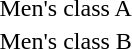<table>
<tr>
<td>Men's class A<br></td>
<td></td>
<td></td>
<td></td>
</tr>
<tr>
<td>Men's class B<br></td>
<td></td>
<td></td>
<td></td>
</tr>
</table>
